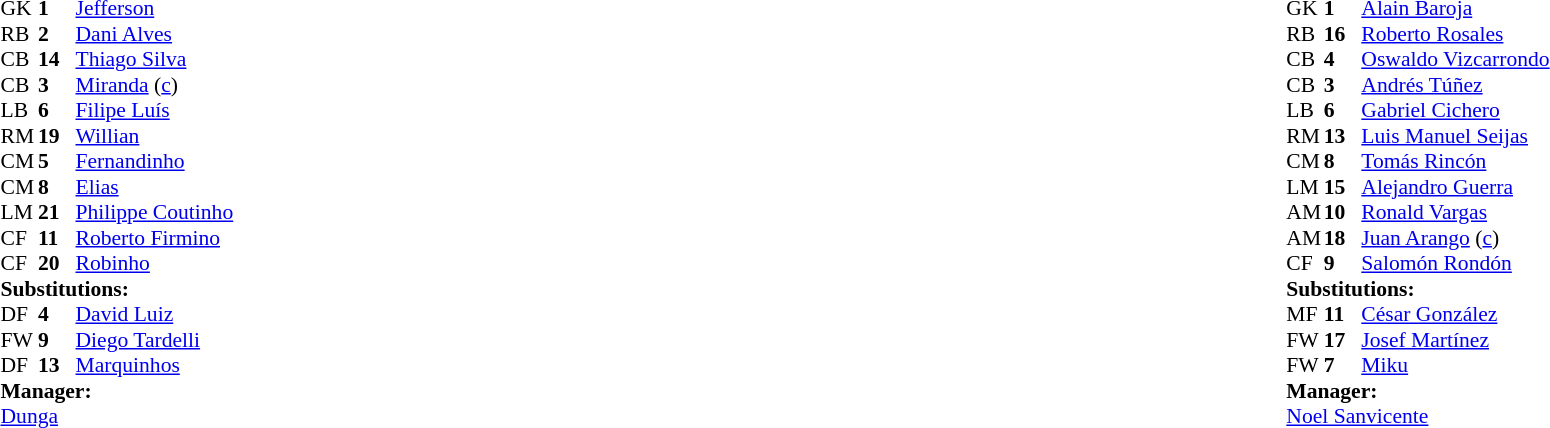<table width="100%">
<tr>
<td valign="top" width="40%"><br><table style="font-size:90%;" cellspacing="0" cellpadding="0">
<tr>
<th width="25"></th>
<th width="25"></th>
</tr>
<tr>
<td>GK</td>
<td><strong>1</strong></td>
<td><a href='#'>Jefferson</a></td>
</tr>
<tr>
<td>RB</td>
<td><strong>2</strong></td>
<td><a href='#'>Dani Alves</a></td>
</tr>
<tr>
<td>CB</td>
<td><strong>14</strong></td>
<td><a href='#'>Thiago Silva</a></td>
<td></td>
</tr>
<tr>
<td>CB</td>
<td><strong>3</strong></td>
<td><a href='#'>Miranda</a> (<a href='#'>c</a>)</td>
</tr>
<tr>
<td>LB</td>
<td><strong>6</strong></td>
<td><a href='#'>Filipe Luís</a></td>
</tr>
<tr>
<td>RM</td>
<td><strong>19</strong></td>
<td><a href='#'>Willian</a></td>
</tr>
<tr>
<td>CM</td>
<td><strong>5</strong></td>
<td><a href='#'>Fernandinho</a></td>
</tr>
<tr>
<td>CM</td>
<td><strong>8</strong></td>
<td><a href='#'>Elias</a></td>
</tr>
<tr>
<td>LM</td>
<td><strong>21</strong></td>
<td><a href='#'>Philippe Coutinho</a></td>
<td></td>
<td></td>
</tr>
<tr>
<td>CF</td>
<td><strong>11</strong></td>
<td><a href='#'>Roberto Firmino</a></td>
<td></td>
<td></td>
</tr>
<tr>
<td>CF</td>
<td><strong>20</strong></td>
<td><a href='#'>Robinho</a></td>
<td></td>
<td></td>
</tr>
<tr>
<td colspan=3><strong>Substitutions:</strong></td>
</tr>
<tr>
<td>DF</td>
<td><strong>4</strong></td>
<td><a href='#'>David Luiz</a></td>
<td></td>
<td></td>
</tr>
<tr>
<td>FW</td>
<td><strong>9</strong></td>
<td><a href='#'>Diego Tardelli</a></td>
<td></td>
<td></td>
</tr>
<tr>
<td>DF</td>
<td><strong>13</strong></td>
<td><a href='#'>Marquinhos</a></td>
<td></td>
<td></td>
</tr>
<tr>
<td colspan=3><strong>Manager:</strong></td>
</tr>
<tr>
<td colspan=4><a href='#'>Dunga</a></td>
</tr>
</table>
</td>
<td valign="top"></td>
<td valign="top" width="50%"><br><table style="font-size:90%;" cellspacing="0" cellpadding="0" align="center">
<tr>
<th width=25></th>
<th width=25></th>
</tr>
<tr>
<td>GK</td>
<td><strong>1</strong></td>
<td><a href='#'>Alain Baroja</a></td>
</tr>
<tr>
<td>RB</td>
<td><strong>16</strong></td>
<td><a href='#'>Roberto Rosales</a></td>
</tr>
<tr>
<td>CB</td>
<td><strong>4</strong></td>
<td><a href='#'>Oswaldo Vizcarrondo</a></td>
</tr>
<tr>
<td>CB</td>
<td><strong>3</strong></td>
<td><a href='#'>Andrés Túñez</a></td>
<td></td>
</tr>
<tr>
<td>LB</td>
<td><strong>6</strong></td>
<td><a href='#'>Gabriel Cichero</a></td>
</tr>
<tr>
<td>RM</td>
<td><strong>13</strong></td>
<td><a href='#'>Luis Manuel Seijas</a></td>
<td></td>
<td></td>
</tr>
<tr>
<td>CM</td>
<td><strong>8</strong></td>
<td><a href='#'>Tomás Rincón</a></td>
</tr>
<tr>
<td>LM</td>
<td><strong>15</strong></td>
<td><a href='#'>Alejandro Guerra</a></td>
<td></td>
<td></td>
</tr>
<tr>
<td>AM</td>
<td><strong>10</strong></td>
<td><a href='#'>Ronald Vargas</a></td>
<td></td>
<td></td>
</tr>
<tr>
<td>AM</td>
<td><strong>18</strong></td>
<td><a href='#'>Juan Arango</a> (<a href='#'>c</a>)</td>
</tr>
<tr>
<td>CF</td>
<td><strong>9</strong></td>
<td><a href='#'>Salomón Rondón</a></td>
</tr>
<tr>
<td colspan=3><strong>Substitutions:</strong></td>
</tr>
<tr>
<td>MF</td>
<td><strong>11</strong></td>
<td><a href='#'>César González</a></td>
<td></td>
<td></td>
</tr>
<tr>
<td>FW</td>
<td><strong>17</strong></td>
<td><a href='#'>Josef Martínez</a></td>
<td></td>
<td></td>
</tr>
<tr>
<td>FW</td>
<td><strong>7</strong></td>
<td><a href='#'>Miku</a></td>
<td></td>
<td></td>
</tr>
<tr>
<td colspan=3><strong>Manager:</strong></td>
</tr>
<tr>
<td colspan=4><a href='#'>Noel Sanvicente</a></td>
</tr>
</table>
</td>
</tr>
</table>
